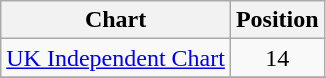<table class="wikitable">
<tr>
<th>Chart</th>
<th>Position</th>
</tr>
<tr>
<td><a href='#'>UK Independent Chart</a></td>
<td align=center>14</td>
</tr>
<tr>
</tr>
</table>
